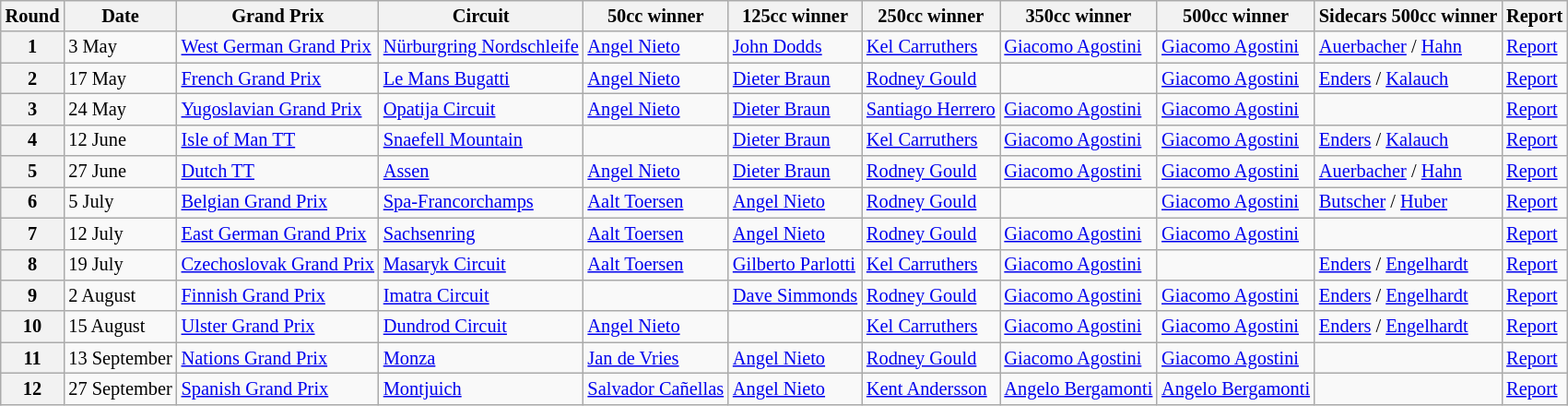<table class="wikitable" style="font-size: 85%;">
<tr>
<th>Round</th>
<th>Date</th>
<th>Grand Prix</th>
<th>Circuit</th>
<th>50cc winner</th>
<th>125cc winner</th>
<th>250cc winner</th>
<th>350cc winner</th>
<th>500cc winner</th>
<th>Sidecars 500cc winner</th>
<th>Report</th>
</tr>
<tr>
<th>1</th>
<td>3 May</td>
<td> <a href='#'>West German Grand Prix</a></td>
<td><a href='#'>Nürburgring Nordschleife</a></td>
<td> <a href='#'>Angel Nieto</a></td>
<td> <a href='#'>John Dodds</a></td>
<td> <a href='#'>Kel Carruthers</a></td>
<td> <a href='#'>Giacomo Agostini</a></td>
<td> <a href='#'>Giacomo Agostini</a></td>
<td> <a href='#'>Auerbacher</a> / <a href='#'>Hahn</a></td>
<td><a href='#'>Report</a></td>
</tr>
<tr>
<th>2</th>
<td>17 May</td>
<td> <a href='#'>French Grand Prix</a></td>
<td><a href='#'>Le Mans Bugatti</a></td>
<td> <a href='#'>Angel Nieto</a></td>
<td> <a href='#'>Dieter Braun</a></td>
<td> <a href='#'>Rodney Gould</a></td>
<td></td>
<td> <a href='#'>Giacomo Agostini</a></td>
<td> <a href='#'>Enders</a> / <a href='#'>Kalauch</a></td>
<td><a href='#'>Report</a></td>
</tr>
<tr>
<th>3</th>
<td>24 May</td>
<td> <a href='#'>Yugoslavian Grand Prix</a></td>
<td><a href='#'>Opatija Circuit</a></td>
<td> <a href='#'>Angel Nieto</a></td>
<td> <a href='#'>Dieter Braun</a></td>
<td> <a href='#'>Santiago Herrero</a></td>
<td> <a href='#'>Giacomo Agostini</a></td>
<td> <a href='#'>Giacomo Agostini</a></td>
<td></td>
<td><a href='#'>Report</a></td>
</tr>
<tr>
<th>4</th>
<td>12 June</td>
<td> <a href='#'>Isle of Man TT</a></td>
<td><a href='#'>Snaefell Mountain</a></td>
<td></td>
<td> <a href='#'>Dieter Braun</a></td>
<td> <a href='#'>Kel Carruthers</a></td>
<td> <a href='#'>Giacomo Agostini</a></td>
<td> <a href='#'>Giacomo Agostini</a></td>
<td> <a href='#'>Enders</a> / <a href='#'>Kalauch</a></td>
<td><a href='#'>Report</a></td>
</tr>
<tr>
<th>5</th>
<td>27 June</td>
<td> <a href='#'>Dutch TT</a></td>
<td><a href='#'>Assen</a></td>
<td> <a href='#'>Angel Nieto</a></td>
<td> <a href='#'>Dieter Braun</a></td>
<td> <a href='#'>Rodney Gould</a></td>
<td> <a href='#'>Giacomo Agostini</a></td>
<td> <a href='#'>Giacomo Agostini</a></td>
<td> <a href='#'>Auerbacher</a> / <a href='#'>Hahn</a></td>
<td><a href='#'>Report</a></td>
</tr>
<tr>
<th>6</th>
<td>5 July</td>
<td> <a href='#'>Belgian Grand Prix</a></td>
<td><a href='#'>Spa-Francorchamps</a></td>
<td> <a href='#'>Aalt Toersen</a></td>
<td> <a href='#'>Angel Nieto</a></td>
<td> <a href='#'>Rodney Gould</a></td>
<td></td>
<td> <a href='#'>Giacomo Agostini</a></td>
<td> <a href='#'>Butscher</a> / <a href='#'>Huber</a></td>
<td><a href='#'>Report</a></td>
</tr>
<tr>
<th>7</th>
<td>12 July</td>
<td> <a href='#'>East German Grand Prix</a></td>
<td><a href='#'>Sachsenring</a></td>
<td> <a href='#'>Aalt Toersen</a></td>
<td> <a href='#'>Angel Nieto</a></td>
<td> <a href='#'>Rodney Gould</a></td>
<td> <a href='#'>Giacomo Agostini</a></td>
<td> <a href='#'>Giacomo Agostini</a></td>
<td></td>
<td><a href='#'>Report</a></td>
</tr>
<tr>
<th>8</th>
<td>19 July</td>
<td> <a href='#'>Czechoslovak Grand Prix</a></td>
<td><a href='#'>Masaryk Circuit</a></td>
<td> <a href='#'>Aalt Toersen</a></td>
<td> <a href='#'>Gilberto Parlotti</a></td>
<td> <a href='#'>Kel Carruthers</a></td>
<td> <a href='#'>Giacomo Agostini</a></td>
<td></td>
<td> <a href='#'>Enders</a> / <a href='#'>Engelhardt</a></td>
<td><a href='#'>Report</a></td>
</tr>
<tr>
<th>9</th>
<td>2 August</td>
<td> <a href='#'>Finnish Grand Prix</a></td>
<td><a href='#'>Imatra Circuit</a></td>
<td></td>
<td> <a href='#'>Dave Simmonds</a></td>
<td> <a href='#'>Rodney Gould</a></td>
<td> <a href='#'>Giacomo Agostini</a></td>
<td> <a href='#'>Giacomo Agostini</a></td>
<td> <a href='#'>Enders</a> / <a href='#'>Engelhardt</a></td>
<td><a href='#'>Report</a></td>
</tr>
<tr>
<th>10</th>
<td>15 August</td>
<td> <a href='#'>Ulster Grand Prix</a></td>
<td><a href='#'>Dundrod Circuit</a></td>
<td> <a href='#'>Angel Nieto</a></td>
<td></td>
<td> <a href='#'>Kel Carruthers</a></td>
<td> <a href='#'>Giacomo Agostini</a></td>
<td> <a href='#'>Giacomo Agostini</a></td>
<td> <a href='#'>Enders</a> / <a href='#'>Engelhardt</a></td>
<td><a href='#'>Report</a></td>
</tr>
<tr>
<th>11</th>
<td>13 September</td>
<td> <a href='#'>Nations Grand Prix</a></td>
<td><a href='#'>Monza</a></td>
<td> <a href='#'>Jan de Vries</a></td>
<td> <a href='#'>Angel Nieto</a></td>
<td> <a href='#'>Rodney Gould</a></td>
<td> <a href='#'>Giacomo Agostini</a></td>
<td> <a href='#'>Giacomo Agostini</a></td>
<td></td>
<td><a href='#'>Report</a></td>
</tr>
<tr>
<th>12</th>
<td>27 September</td>
<td> <a href='#'>Spanish Grand Prix</a></td>
<td><a href='#'>Montjuich</a></td>
<td> <a href='#'>Salvador Cañellas</a></td>
<td> <a href='#'>Angel Nieto</a></td>
<td> <a href='#'>Kent Andersson</a></td>
<td> <a href='#'>Angelo Bergamonti</a></td>
<td> <a href='#'>Angelo Bergamonti</a></td>
<td></td>
<td><a href='#'>Report</a></td>
</tr>
</table>
